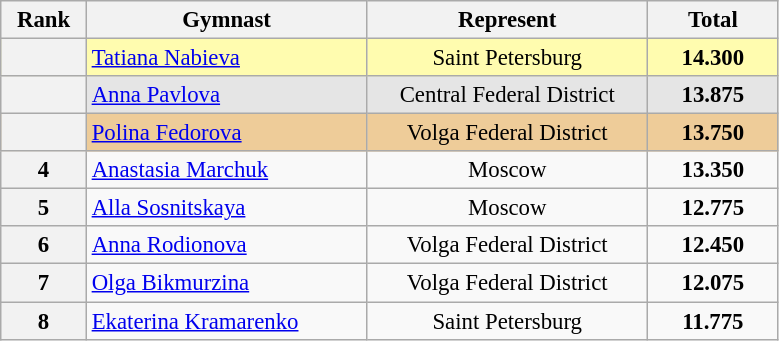<table class="wikitable sortable" style="text-align:center; font-size:95%">
<tr>
<th scope="col" style="width:50px;">Rank</th>
<th scope="col" style="width:180px;">Gymnast</th>
<th scope="col" style="width:180px;">Represent</th>
<th scope="col" style="width:80px;">Total</th>
</tr>
<tr style="background:#fffcaf;">
<th scope=row style="text-align:center"></th>
<td style="text-align:left;"><a href='#'>Tatiana Nabieva</a></td>
<td>Saint Petersburg</td>
<td><strong>14.300</strong></td>
</tr>
<tr style="background:#e5e5e5;">
<th scope=row style="text-align:center"></th>
<td style="text-align:left;"><a href='#'>Anna Pavlova</a></td>
<td>Central Federal District</td>
<td><strong>13.875</strong></td>
</tr>
<tr style="background:#ec9;">
<th scope=row style="text-align:center"></th>
<td style="text-align:left;"><a href='#'>Polina Fedorova</a></td>
<td>Volga Federal District</td>
<td><strong>13.750</strong></td>
</tr>
<tr>
<th scope=row style="text-align:center">4</th>
<td style="text-align:left;"><a href='#'>Anastasia Marchuk</a></td>
<td>Moscow</td>
<td><strong>13.350</strong></td>
</tr>
<tr>
<th scope=row style="text-align:center">5</th>
<td style="text-align:left;"><a href='#'>Alla Sosnitskaya</a></td>
<td>Moscow</td>
<td><strong>12.775</strong></td>
</tr>
<tr>
<th scope=row style="text-align:center">6</th>
<td style="text-align:left;"><a href='#'>Anna Rodionova</a></td>
<td>Volga Federal District</td>
<td><strong>12.450</strong></td>
</tr>
<tr>
<th scope=row style="text-align:center">7</th>
<td style="text-align:left;"><a href='#'>Olga Bikmurzina</a></td>
<td>Volga Federal District</td>
<td><strong>12.075</strong></td>
</tr>
<tr>
<th scope=row style="text-align:center">8</th>
<td style="text-align:left;"><a href='#'>Ekaterina Kramarenko</a></td>
<td>Saint Petersburg</td>
<td><strong>11.775</strong></td>
</tr>
</table>
